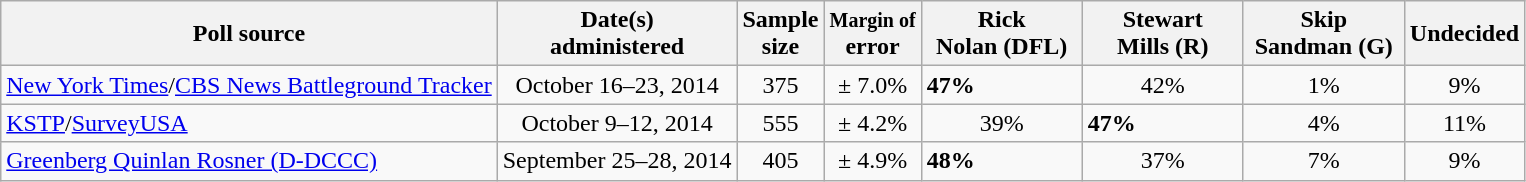<table class="wikitable">
<tr>
<th>Poll source</th>
<th>Date(s)<br>administered</th>
<th class=small>Sample<br>size</th>
<th><small>Margin of</small><br>error</th>
<th style="width:100px;">Rick<br>Nolan (DFL)</th>
<th style="width:100px;">Stewart<br>Mills (R)</th>
<th style="width:100px;">Skip<br>Sandman (G)</th>
<th>Undecided</th>
</tr>
<tr>
<td><a href='#'>New York Times</a>/<a href='#'>CBS News Battleground Tracker</a></td>
<td align=center>October 16–23, 2014</td>
<td align=center>375</td>
<td align=center>± 7.0%</td>
<td><strong>47%</strong></td>
<td align=center>42%</td>
<td align=center>1%</td>
<td align=center>9%</td>
</tr>
<tr>
<td><a href='#'>KSTP</a>/<a href='#'>SurveyUSA</a></td>
<td align=center>October 9–12, 2014</td>
<td align=center>555</td>
<td align=center>± 4.2%</td>
<td align=center>39%</td>
<td><strong>47%</strong></td>
<td align=center>4%</td>
<td align=center>11%</td>
</tr>
<tr>
<td><a href='#'>Greenberg Quinlan Rosner (D-DCCC)</a></td>
<td align=center>September 25–28, 2014</td>
<td align=center>405</td>
<td align=center>± 4.9%</td>
<td><strong>48%</strong></td>
<td align=center>37%</td>
<td align=center>7%</td>
<td align=center>9%</td>
</tr>
</table>
